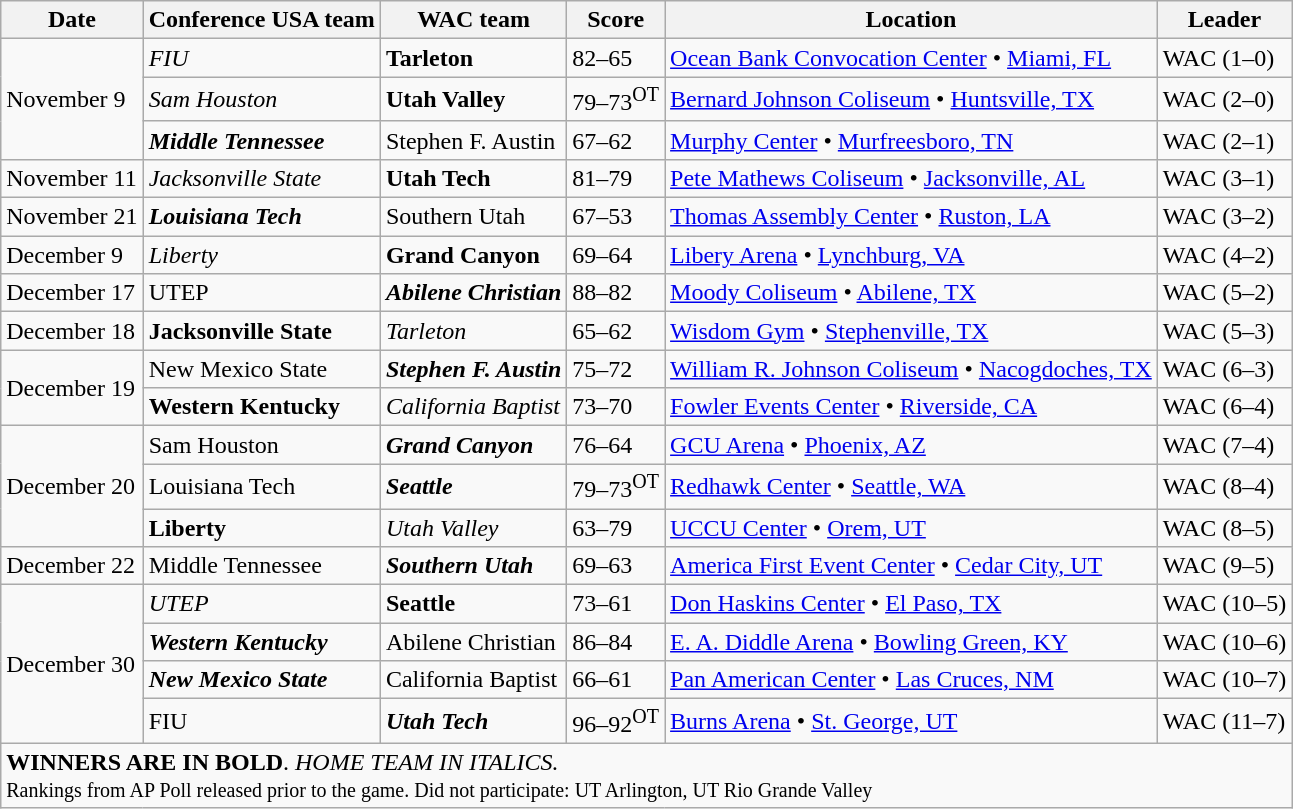<table class="wikitable">
<tr>
<th>Date</th>
<th>Conference USA team</th>
<th>WAC team</th>
<th>Score</th>
<th>Location</th>
<th>Leader</th>
</tr>
<tr>
<td rowspan="3">November 9</td>
<td><em>FIU</em></td>
<td><strong>Tarleton</strong></td>
<td>82–65</td>
<td><a href='#'>Ocean Bank Convocation Center</a> • <a href='#'>Miami, FL</a></td>
<td>WAC (1–0)</td>
</tr>
<tr>
<td><em>Sam Houston</em></td>
<td><strong>Utah Valley</strong></td>
<td>79–73<sup>OT</sup></td>
<td><a href='#'>Bernard Johnson Coliseum</a> • <a href='#'>Huntsville, TX</a></td>
<td>WAC (2–0)</td>
</tr>
<tr>
<td><strong><em>Middle Tennessee</em></strong></td>
<td>Stephen F. Austin</td>
<td>67–62</td>
<td><a href='#'>Murphy Center</a> • <a href='#'>Murfreesboro, TN</a></td>
<td>WAC (2–1)</td>
</tr>
<tr>
<td>November 11</td>
<td><em>Jacksonville State</em></td>
<td><strong>Utah Tech</strong></td>
<td>81–79</td>
<td><a href='#'>Pete Mathews Coliseum</a> • <a href='#'>Jacksonville, AL</a></td>
<td>WAC (3–1)</td>
</tr>
<tr>
<td>November 21</td>
<td><strong><em>Louisiana Tech</em></strong></td>
<td>Southern Utah</td>
<td>67–53</td>
<td><a href='#'>Thomas Assembly Center</a> • <a href='#'>Ruston, LA</a></td>
<td>WAC (3–2)</td>
</tr>
<tr>
<td>December 9</td>
<td><em>Liberty</em></td>
<td><strong>Grand Canyon</strong></td>
<td>69–64</td>
<td><a href='#'>Libery Arena</a> • <a href='#'>Lynchburg, VA</a></td>
<td>WAC (4–2)</td>
</tr>
<tr>
<td>December 17</td>
<td>UTEP</td>
<td><strong><em>Abilene Christian</em></strong></td>
<td>88–82</td>
<td><a href='#'>Moody Coliseum</a> • <a href='#'>Abilene, TX</a></td>
<td>WAC (5–2)</td>
</tr>
<tr>
<td>December 18</td>
<td><strong>Jacksonville State</strong></td>
<td><em>Tarleton</em></td>
<td>65–62</td>
<td><a href='#'>Wisdom Gym</a> • <a href='#'>Stephenville, TX</a></td>
<td>WAC (5–3)</td>
</tr>
<tr>
<td rowspan="2">December 19</td>
<td>New Mexico State</td>
<td><strong><em>Stephen F. Austin</em></strong></td>
<td>75–72</td>
<td><a href='#'>William R. Johnson Coliseum</a> • <a href='#'>Nacogdoches, TX</a></td>
<td>WAC (6–3)</td>
</tr>
<tr>
<td><strong>Western Kentucky</strong></td>
<td><em>California Baptist</em></td>
<td>73–70</td>
<td><a href='#'>Fowler Events Center</a> • <a href='#'>Riverside, CA</a></td>
<td>WAC (6–4)</td>
</tr>
<tr>
<td rowspan="3">December 20</td>
<td>Sam Houston</td>
<td><strong><em>Grand Canyon</em></strong></td>
<td>76–64</td>
<td><a href='#'>GCU Arena</a> • <a href='#'>Phoenix, AZ</a></td>
<td>WAC (7–4)</td>
</tr>
<tr>
<td>Louisiana Tech</td>
<td><strong><em>Seattle</em></strong></td>
<td>79–73<sup>OT</sup></td>
<td><a href='#'>Redhawk Center</a> • <a href='#'>Seattle, WA</a></td>
<td>WAC (8–4)</td>
</tr>
<tr>
<td><strong>Liberty</strong></td>
<td><em>Utah Valley</em></td>
<td>63–79</td>
<td><a href='#'>UCCU Center</a> • <a href='#'>Orem, UT</a></td>
<td>WAC (8–5)</td>
</tr>
<tr>
<td>December 22</td>
<td>Middle Tennessee</td>
<td><strong><em>Southern Utah</em></strong></td>
<td>69–63</td>
<td><a href='#'>America First Event Center</a> • <a href='#'>Cedar City, UT</a></td>
<td>WAC (9–5)</td>
</tr>
<tr>
<td rowspan="4">December 30</td>
<td><em>UTEP</em></td>
<td><strong>Seattle</strong></td>
<td>73–61</td>
<td><a href='#'>Don Haskins Center</a> • <a href='#'>El Paso, TX</a></td>
<td>WAC (10–5)</td>
</tr>
<tr>
<td><strong><em>Western Kentucky</em></strong></td>
<td>Abilene Christian</td>
<td>86–84</td>
<td><a href='#'>E. A. Diddle Arena</a> • <a href='#'>Bowling Green, KY</a></td>
<td>WAC (10–6)</td>
</tr>
<tr>
<td><strong><em>New Mexico State</em></strong></td>
<td>California Baptist</td>
<td>66–61</td>
<td><a href='#'>Pan American Center</a> • <a href='#'>Las Cruces, NM</a></td>
<td>WAC (10–7)</td>
</tr>
<tr>
<td>FIU</td>
<td><strong><em>Utah Tech</em></strong></td>
<td>96–92<sup>OT</sup></td>
<td><a href='#'>Burns Arena</a> • <a href='#'>St. George, UT</a></td>
<td>WAC (11–7)</td>
</tr>
<tr>
<td colspan="6"><strong>WINNERS ARE IN BOLD</strong>. <em>HOME TEAM IN ITALICS.</em><br><small>Rankings from AP Poll released prior to the game. Did not participate: UT Arlington, UT Rio Grande Valley</small></td>
</tr>
</table>
